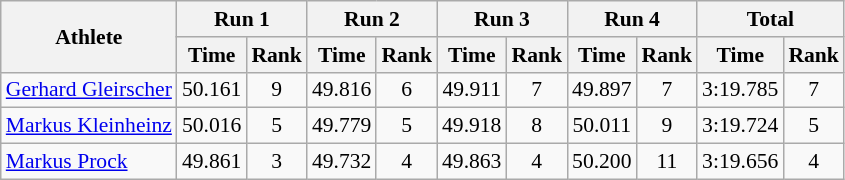<table class="wikitable" border="1" style="font-size:90%">
<tr>
<th rowspan="2">Athlete</th>
<th colspan="2">Run 1</th>
<th colspan="2">Run 2</th>
<th colspan="2">Run 3</th>
<th colspan="2">Run 4</th>
<th colspan="2">Total</th>
</tr>
<tr>
<th>Time</th>
<th>Rank</th>
<th>Time</th>
<th>Rank</th>
<th>Time</th>
<th>Rank</th>
<th>Time</th>
<th>Rank</th>
<th>Time</th>
<th>Rank</th>
</tr>
<tr>
<td><a href='#'>Gerhard Gleirscher</a></td>
<td align="center">50.161</td>
<td align="center">9</td>
<td align="center">49.816</td>
<td align="center">6</td>
<td align="center">49.911</td>
<td align="center">7</td>
<td align="center">49.897</td>
<td align="center">7</td>
<td align="center">3:19.785</td>
<td align="center">7</td>
</tr>
<tr>
<td><a href='#'>Markus Kleinheinz</a></td>
<td align="center">50.016</td>
<td align="center">5</td>
<td align="center">49.779</td>
<td align="center">5</td>
<td align="center">49.918</td>
<td align="center">8</td>
<td align="center">50.011</td>
<td align="center">9</td>
<td align="center">3:19.724</td>
<td align="center">5</td>
</tr>
<tr>
<td><a href='#'>Markus Prock</a></td>
<td align="center">49.861</td>
<td align="center">3</td>
<td align="center">49.732</td>
<td align="center">4</td>
<td align="center">49.863</td>
<td align="center">4</td>
<td align="center">50.200</td>
<td align="center">11</td>
<td align="center">3:19.656</td>
<td align="center">4</td>
</tr>
</table>
